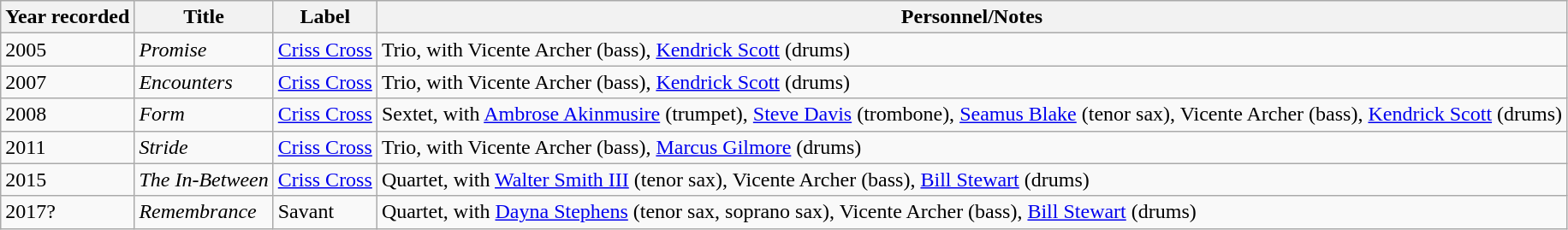<table class="wikitable sortable">
<tr>
<th>Year recorded</th>
<th>Title</th>
<th>Label</th>
<th>Personnel/Notes</th>
</tr>
<tr>
<td>2005</td>
<td><em>Promise</em></td>
<td><a href='#'>Criss Cross</a></td>
<td>Trio, with Vicente Archer (bass), <a href='#'>Kendrick Scott</a> (drums)</td>
</tr>
<tr>
<td>2007</td>
<td><em>Encounters</em></td>
<td><a href='#'>Criss Cross</a></td>
<td>Trio, with Vicente Archer (bass), <a href='#'>Kendrick Scott</a> (drums)</td>
</tr>
<tr>
<td>2008</td>
<td><em>Form</em></td>
<td><a href='#'>Criss Cross</a></td>
<td>Sextet, with <a href='#'>Ambrose Akinmusire</a> (trumpet), <a href='#'>Steve Davis</a> (trombone), <a href='#'>Seamus Blake</a> (tenor sax), Vicente Archer (bass), <a href='#'>Kendrick Scott</a> (drums)</td>
</tr>
<tr>
<td>2011</td>
<td><em>Stride</em></td>
<td><a href='#'>Criss Cross</a></td>
<td>Trio, with Vicente Archer (bass), <a href='#'>Marcus Gilmore</a> (drums)</td>
</tr>
<tr>
<td>2015</td>
<td><em>The In-Between</em></td>
<td><a href='#'>Criss Cross</a></td>
<td>Quartet, with <a href='#'>Walter Smith III</a> (tenor sax), Vicente Archer (bass), <a href='#'>Bill Stewart</a> (drums)</td>
</tr>
<tr>
<td>2017?</td>
<td><em>Remembrance</em></td>
<td>Savant</td>
<td>Quartet, with <a href='#'>Dayna Stephens</a> (tenor sax, soprano sax), Vicente Archer (bass), <a href='#'>Bill Stewart</a> (drums)</td>
</tr>
</table>
